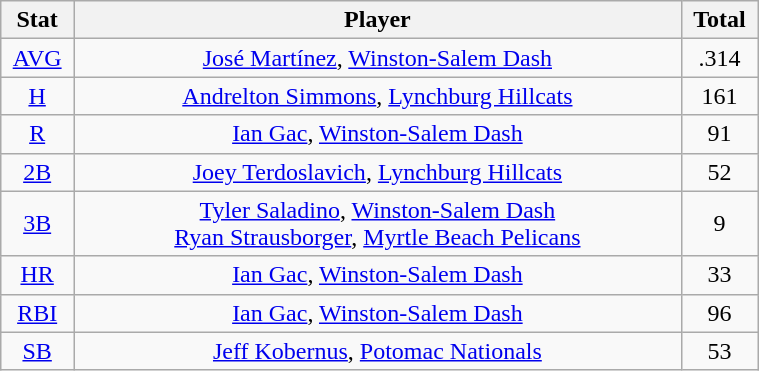<table class="wikitable" width="40%" style="text-align:center;">
<tr>
<th width="5%">Stat</th>
<th width="60%">Player</th>
<th width="5%">Total</th>
</tr>
<tr>
<td><a href='#'>AVG</a></td>
<td><a href='#'>José Martínez</a>, <a href='#'>Winston-Salem Dash</a></td>
<td>.314</td>
</tr>
<tr>
<td><a href='#'>H</a></td>
<td><a href='#'>Andrelton Simmons</a>, <a href='#'>Lynchburg Hillcats</a></td>
<td>161</td>
</tr>
<tr>
<td><a href='#'>R</a></td>
<td><a href='#'>Ian Gac</a>, <a href='#'>Winston-Salem Dash</a></td>
<td>91</td>
</tr>
<tr>
<td><a href='#'>2B</a></td>
<td><a href='#'>Joey Terdoslavich</a>, <a href='#'>Lynchburg Hillcats</a></td>
<td>52</td>
</tr>
<tr>
<td><a href='#'>3B</a></td>
<td><a href='#'>Tyler Saladino</a>, <a href='#'>Winston-Salem Dash</a> <br> <a href='#'>Ryan Strausborger</a>, <a href='#'>Myrtle Beach Pelicans</a></td>
<td>9</td>
</tr>
<tr>
<td><a href='#'>HR</a></td>
<td><a href='#'>Ian Gac</a>, <a href='#'>Winston-Salem Dash</a></td>
<td>33</td>
</tr>
<tr>
<td><a href='#'>RBI</a></td>
<td><a href='#'>Ian Gac</a>, <a href='#'>Winston-Salem Dash</a></td>
<td>96</td>
</tr>
<tr>
<td><a href='#'>SB</a></td>
<td><a href='#'>Jeff Kobernus</a>, <a href='#'>Potomac Nationals</a></td>
<td>53</td>
</tr>
</table>
